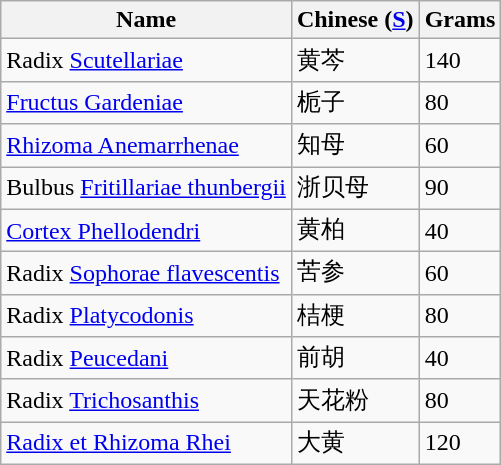<table class="wikitable">
<tr>
<th>Name</th>
<th>Chinese (<a href='#'>S</a>)</th>
<th>Grams</th>
</tr>
<tr>
<td>Radix <a href='#'>Scutellariae</a></td>
<td>黄芩</td>
<td>140</td>
</tr>
<tr>
<td><a href='#'>Fructus Gardeniae</a></td>
<td>栀子</td>
<td>80</td>
</tr>
<tr>
<td><a href='#'>Rhizoma Anemarrhenae</a></td>
<td>知母</td>
<td>60</td>
</tr>
<tr>
<td>Bulbus <a href='#'>Fritillariae thunbergii</a></td>
<td>浙贝母</td>
<td>90</td>
</tr>
<tr>
<td><a href='#'>Cortex Phellodendri</a></td>
<td>黄柏</td>
<td>40</td>
</tr>
<tr>
<td>Radix <a href='#'>Sophorae flavescentis</a></td>
<td>苦参</td>
<td>60</td>
</tr>
<tr>
<td>Radix <a href='#'>Platycodonis</a></td>
<td>桔梗</td>
<td>80</td>
</tr>
<tr>
<td>Radix <a href='#'>Peucedani</a></td>
<td>前胡</td>
<td>40</td>
</tr>
<tr>
<td>Radix <a href='#'>Trichosanthis</a></td>
<td>天花粉</td>
<td>80</td>
</tr>
<tr>
<td><a href='#'>Radix et Rhizoma Rhei</a></td>
<td>大黄</td>
<td>120</td>
</tr>
</table>
